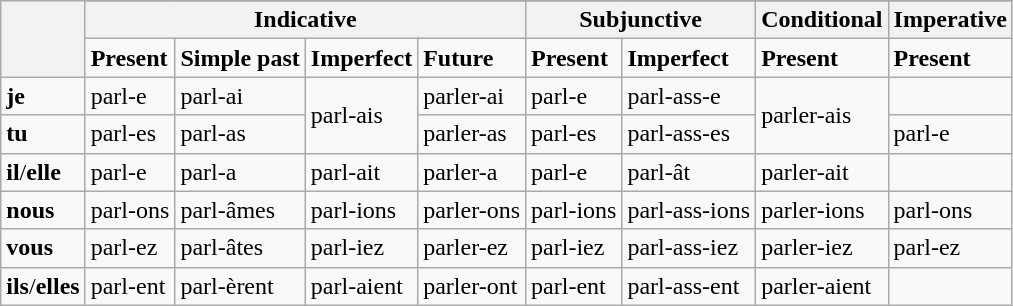<table class="wikitable">
<tr>
<th rowspan="3" colspan="1"> </th>
</tr>
<tr>
<th colspan="4" style="text-align: center;"><strong>Indicative</strong></th>
<th colspan="2" style="text-align: center;"><strong>Subjunctive</strong></th>
<th style="text-align: center;"><strong>Conditional</strong></th>
<th style="text-align: center;"><strong>Imperative</strong></th>
</tr>
<tr>
<td><strong>Present</strong></td>
<td><strong>Simple past</strong></td>
<td><strong>Imperfect</strong></td>
<td><strong>Future</strong></td>
<td><strong>Present</strong></td>
<td><strong>Imperfect</strong></td>
<td><strong>Present</strong></td>
<td><strong>Present</strong></td>
</tr>
<tr>
<td><strong>je</strong></td>
<td>parl-e</td>
<td>parl-ai</td>
<td rowspan="2">parl-ais</td>
<td>parler-ai</td>
<td>parl-e</td>
<td>parl-ass-e</td>
<td rowspan="2">parler-ais</td>
<td></td>
</tr>
<tr>
<td><strong>tu</strong></td>
<td>parl-es</td>
<td>parl-as</td>
<td>parler-as</td>
<td>parl-es</td>
<td>parl-ass-es</td>
<td>parl-e</td>
</tr>
<tr>
<td><strong>il</strong>/<strong>elle</strong></td>
<td>parl-e</td>
<td>parl-a</td>
<td>parl-ait</td>
<td>parler-a</td>
<td>parl-e</td>
<td>parl-ât</td>
<td>parler-ait</td>
<td></td>
</tr>
<tr>
<td><strong>nous</strong></td>
<td>parl-ons</td>
<td>parl-âmes</td>
<td>parl-ions</td>
<td>parler-ons</td>
<td>parl-ions</td>
<td>parl-ass-ions</td>
<td>parler-ions</td>
<td>parl-ons</td>
</tr>
<tr>
<td><strong>vous</strong></td>
<td>parl-ez</td>
<td>parl-âtes</td>
<td>parl-iez</td>
<td>parler-ez</td>
<td>parl-iez</td>
<td>parl-ass-iez</td>
<td>parler-iez</td>
<td>parl-ez</td>
</tr>
<tr>
<td><strong>ils</strong>/<strong>elles</strong></td>
<td>parl-ent</td>
<td>parl-èrent</td>
<td>parl-aient</td>
<td>parler-ont</td>
<td>parl-ent</td>
<td>parl-ass-ent</td>
<td>parler-aient</td>
<td></td>
</tr>
</table>
